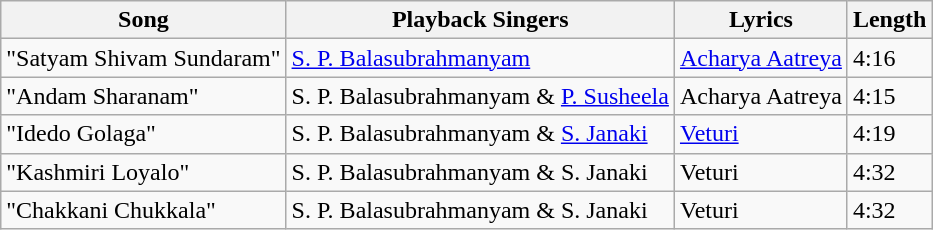<table class="wikitable">
<tr>
<th>Song</th>
<th>Playback Singers</th>
<th>Lyrics</th>
<th>Length</th>
</tr>
<tr>
<td>"Satyam Shivam Sundaram"</td>
<td><a href='#'>S. P. Balasubrahmanyam</a></td>
<td><a href='#'>Acharya Aatreya</a></td>
<td>4:16</td>
</tr>
<tr>
<td>"Andam Sharanam"</td>
<td>S. P. Balasubrahmanyam & <a href='#'>P. Susheela</a></td>
<td>Acharya Aatreya</td>
<td>4:15</td>
</tr>
<tr>
<td>"Idedo Golaga"</td>
<td>S. P. Balasubrahmanyam & <a href='#'>S. Janaki</a></td>
<td><a href='#'>Veturi</a></td>
<td>4:19</td>
</tr>
<tr>
<td>"Kashmiri Loyalo"</td>
<td>S. P. Balasubrahmanyam & S. Janaki</td>
<td>Veturi</td>
<td>4:32</td>
</tr>
<tr>
<td>"Chakkani Chukkala"</td>
<td>S. P. Balasubrahmanyam & S. Janaki</td>
<td>Veturi</td>
<td>4:32</td>
</tr>
</table>
